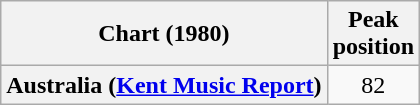<table class="wikitable sortable plainrowheaders" style="text-align:center">
<tr>
<th scope="col">Chart (1980)</th>
<th scope="col">Peak<br>position</th>
</tr>
<tr>
<th scope="row">Australia (<a href='#'>Kent Music Report</a>)</th>
<td>82</td>
</tr>
</table>
